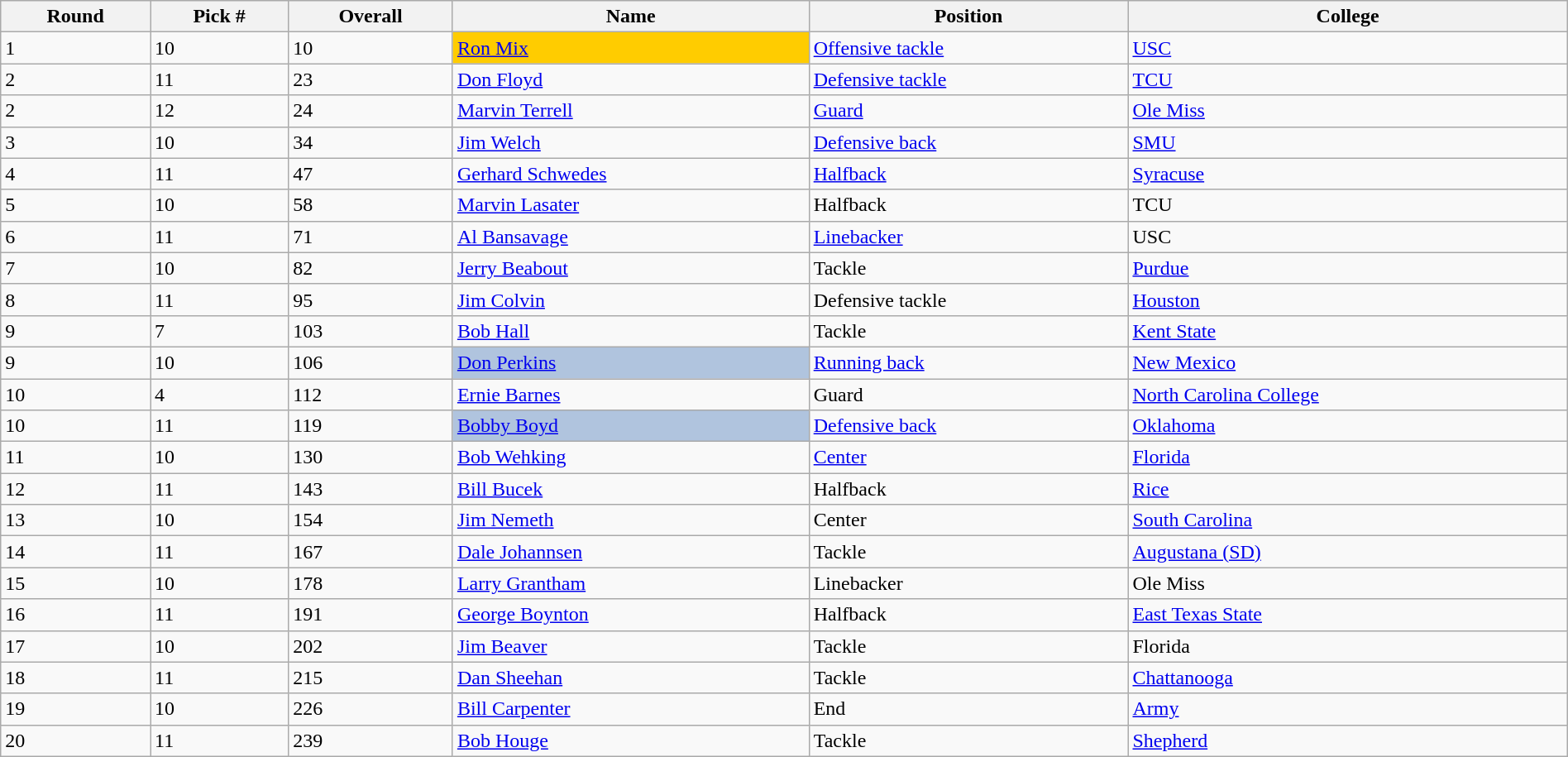<table class="wikitable sortable sortable" style="width: 100%">
<tr>
<th>Round</th>
<th>Pick #</th>
<th>Overall</th>
<th>Name</th>
<th>Position</th>
<th>College</th>
</tr>
<tr>
<td>1</td>
<td>10</td>
<td>10</td>
<td bgcolor=#FFCC00><a href='#'>Ron Mix</a></td>
<td><a href='#'>Offensive tackle</a></td>
<td><a href='#'>USC</a></td>
</tr>
<tr>
<td>2</td>
<td>11</td>
<td>23</td>
<td><a href='#'>Don Floyd</a></td>
<td><a href='#'>Defensive tackle</a></td>
<td><a href='#'>TCU</a></td>
</tr>
<tr>
<td>2</td>
<td>12</td>
<td>24</td>
<td><a href='#'>Marvin Terrell</a></td>
<td><a href='#'>Guard</a></td>
<td><a href='#'>Ole Miss</a></td>
</tr>
<tr>
<td>3</td>
<td>10</td>
<td>34</td>
<td><a href='#'>Jim Welch</a></td>
<td><a href='#'>Defensive back</a></td>
<td><a href='#'>SMU</a></td>
</tr>
<tr>
<td>4</td>
<td>11</td>
<td>47</td>
<td><a href='#'>Gerhard Schwedes</a></td>
<td><a href='#'>Halfback</a></td>
<td><a href='#'>Syracuse</a></td>
</tr>
<tr>
<td>5</td>
<td>10</td>
<td>58</td>
<td><a href='#'>Marvin Lasater</a></td>
<td>Halfback</td>
<td>TCU</td>
</tr>
<tr>
<td>6</td>
<td>11</td>
<td>71</td>
<td><a href='#'>Al Bansavage</a></td>
<td><a href='#'>Linebacker</a></td>
<td>USC</td>
</tr>
<tr>
<td>7</td>
<td>10</td>
<td>82</td>
<td><a href='#'>Jerry Beabout</a></td>
<td>Tackle</td>
<td><a href='#'>Purdue</a></td>
</tr>
<tr>
<td>8</td>
<td>11</td>
<td>95</td>
<td><a href='#'>Jim Colvin</a></td>
<td>Defensive tackle</td>
<td><a href='#'>Houston</a></td>
</tr>
<tr>
<td>9</td>
<td>7</td>
<td>103</td>
<td><a href='#'>Bob Hall</a></td>
<td>Tackle</td>
<td><a href='#'>Kent State</a></td>
</tr>
<tr>
<td>9</td>
<td>10</td>
<td>106</td>
<td bgcolor=lightsteelblue><a href='#'>Don Perkins</a></td>
<td><a href='#'>Running back</a></td>
<td><a href='#'>New Mexico</a></td>
</tr>
<tr>
<td>10</td>
<td>4</td>
<td>112</td>
<td><a href='#'>Ernie Barnes</a></td>
<td>Guard</td>
<td><a href='#'>North Carolina College</a></td>
</tr>
<tr>
<td>10</td>
<td>11</td>
<td>119</td>
<td bgcolor=lightsteelblue><a href='#'>Bobby Boyd</a></td>
<td><a href='#'>Defensive back</a></td>
<td><a href='#'>Oklahoma</a></td>
</tr>
<tr>
<td>11</td>
<td>10</td>
<td>130</td>
<td><a href='#'>Bob Wehking</a></td>
<td><a href='#'>Center</a></td>
<td><a href='#'>Florida</a></td>
</tr>
<tr>
<td>12</td>
<td>11</td>
<td>143</td>
<td><a href='#'>Bill Bucek</a></td>
<td>Halfback</td>
<td><a href='#'>Rice</a></td>
</tr>
<tr>
<td>13</td>
<td>10</td>
<td>154</td>
<td><a href='#'>Jim Nemeth</a></td>
<td>Center</td>
<td><a href='#'>South Carolina</a></td>
</tr>
<tr>
<td>14</td>
<td>11</td>
<td>167</td>
<td><a href='#'>Dale Johannsen</a></td>
<td>Tackle</td>
<td><a href='#'>Augustana (SD)</a></td>
</tr>
<tr>
<td>15</td>
<td>10</td>
<td>178</td>
<td><a href='#'>Larry Grantham</a></td>
<td>Linebacker</td>
<td>Ole Miss</td>
</tr>
<tr>
<td>16</td>
<td>11</td>
<td>191</td>
<td><a href='#'>George Boynton</a></td>
<td>Halfback</td>
<td><a href='#'>East Texas State</a></td>
</tr>
<tr>
<td>17</td>
<td>10</td>
<td>202</td>
<td><a href='#'>Jim Beaver</a></td>
<td>Tackle</td>
<td>Florida</td>
</tr>
<tr>
<td>18</td>
<td>11</td>
<td>215</td>
<td><a href='#'>Dan Sheehan</a></td>
<td>Tackle</td>
<td><a href='#'>Chattanooga</a></td>
</tr>
<tr>
<td>19</td>
<td>10</td>
<td>226</td>
<td><a href='#'>Bill Carpenter</a></td>
<td>End</td>
<td><a href='#'>Army</a></td>
</tr>
<tr>
<td>20</td>
<td>11</td>
<td>239</td>
<td><a href='#'>Bob Houge</a></td>
<td>Tackle</td>
<td><a href='#'>Shepherd</a></td>
</tr>
</table>
